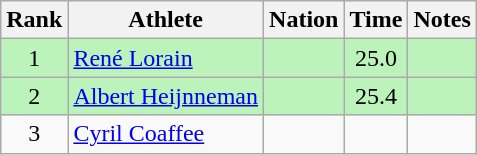<table class="wikitable sortable" style="text-align:center">
<tr>
<th>Rank</th>
<th>Athlete</th>
<th>Nation</th>
<th>Time</th>
<th>Notes</th>
</tr>
<tr bgcolor=bbf3bb>
<td>1</td>
<td align=left><a href='#'>René Lorain</a></td>
<td align=left></td>
<td>25.0</td>
<td></td>
</tr>
<tr bgcolor=bbf3bb>
<td>2</td>
<td align=left><a href='#'>Albert Heijnneman</a></td>
<td align=left></td>
<td>25.4</td>
<td></td>
</tr>
<tr>
<td>3</td>
<td align=left><a href='#'>Cyril Coaffee</a></td>
<td align=left></td>
<td data-sort-value=30.0></td>
<td></td>
</tr>
</table>
